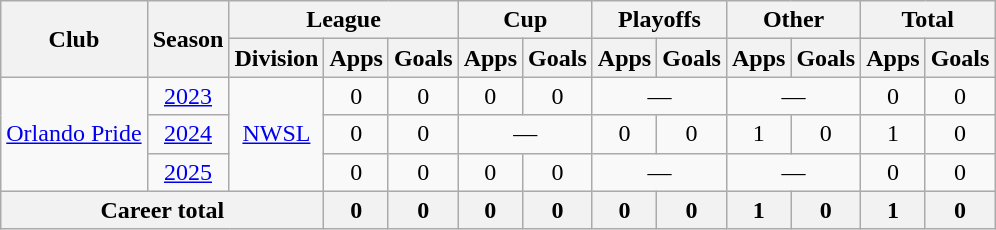<table class="wikitable" style="text-align: center;">
<tr>
<th rowspan="2">Club</th>
<th rowspan="2">Season</th>
<th colspan="3">League</th>
<th colspan="2">Cup</th>
<th colspan="2">Playoffs</th>
<th colspan="2">Other</th>
<th colspan="2">Total</th>
</tr>
<tr>
<th>Division</th>
<th>Apps</th>
<th>Goals</th>
<th>Apps</th>
<th>Goals</th>
<th>Apps</th>
<th>Goals</th>
<th>Apps</th>
<th>Goals</th>
<th>Apps</th>
<th>Goals</th>
</tr>
<tr>
<td rowspan="3"><a href='#'>Orlando Pride</a></td>
<td><a href='#'>2023</a></td>
<td rowspan="3"><a href='#'>NWSL</a></td>
<td>0</td>
<td>0</td>
<td>0</td>
<td>0</td>
<td colspan="2">—</td>
<td colspan="2">—</td>
<td>0</td>
<td>0</td>
</tr>
<tr>
<td><a href='#'>2024</a></td>
<td>0</td>
<td>0</td>
<td colspan="2">—</td>
<td>0</td>
<td>0</td>
<td>1</td>
<td>0</td>
<td>1</td>
<td>0</td>
</tr>
<tr>
<td><a href='#'>2025</a></td>
<td>0</td>
<td>0</td>
<td>0</td>
<td>0</td>
<td colspan="2">—</td>
<td colspan="2">—</td>
<td>0</td>
<td>0</td>
</tr>
<tr>
<th colspan="3">Career total</th>
<th>0</th>
<th>0</th>
<th>0</th>
<th>0</th>
<th>0</th>
<th>0</th>
<th>1</th>
<th>0</th>
<th>1</th>
<th>0</th>
</tr>
</table>
